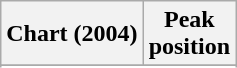<table class="wikitable sortable plainrowheaders">
<tr>
<th>Chart (2004)</th>
<th>Peak<br>position</th>
</tr>
<tr>
</tr>
<tr>
</tr>
<tr>
</tr>
</table>
